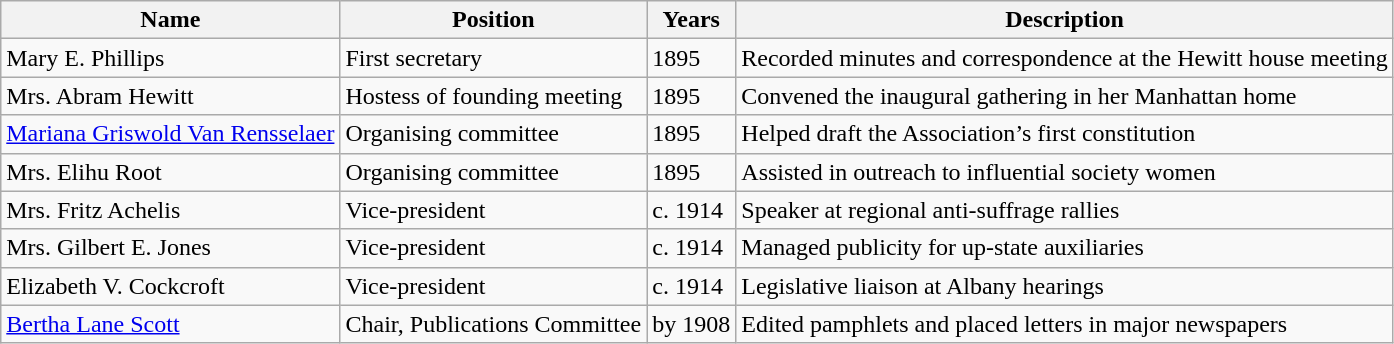<table class="wikitable">
<tr>
<th>Name</th>
<th>Position</th>
<th>Years</th>
<th>Description</th>
</tr>
<tr>
<td>Mary E. Phillips</td>
<td>First secretary</td>
<td>1895</td>
<td>Recorded minutes and correspondence at the Hewitt house meeting</td>
</tr>
<tr>
<td>Mrs. Abram Hewitt</td>
<td>Hostess of founding meeting</td>
<td>1895</td>
<td>Convened the inaugural gathering in her Manhattan home</td>
</tr>
<tr>
<td><a href='#'>Mariana Griswold Van Rensselaer</a></td>
<td>Organising committee</td>
<td>1895</td>
<td>Helped draft the Association’s first constitution</td>
</tr>
<tr>
<td>Mrs. Elihu Root</td>
<td>Organising committee</td>
<td>1895</td>
<td>Assisted in outreach to influential society women</td>
</tr>
<tr>
<td>Mrs. Fritz Achelis</td>
<td>Vice-president</td>
<td>c. 1914</td>
<td>Speaker at regional anti-suffrage rallies</td>
</tr>
<tr>
<td>Mrs. Gilbert E. Jones</td>
<td>Vice-president</td>
<td>c. 1914</td>
<td>Managed publicity for up-state auxiliaries</td>
</tr>
<tr>
<td>Elizabeth V. Cockcroft</td>
<td>Vice-president</td>
<td>c. 1914</td>
<td>Legislative liaison at Albany hearings</td>
</tr>
<tr>
<td><a href='#'>Bertha Lane Scott</a></td>
<td>Chair, Publications Committee</td>
<td>by 1908</td>
<td>Edited pamphlets and placed letters in major newspapers</td>
</tr>
</table>
